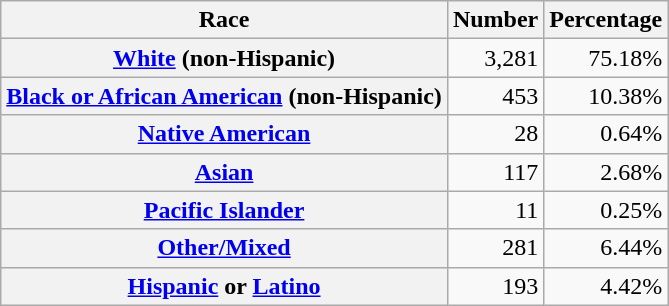<table class="wikitable" style="text-align:right">
<tr>
<th scope="col">Race</th>
<th scope="col">Number</th>
<th scope="col">Percentage</th>
</tr>
<tr>
<th scope="row"><a href='#'>White</a> (non-Hispanic)</th>
<td>3,281</td>
<td>75.18%</td>
</tr>
<tr>
<th scope="row"><a href='#'>Black or African American</a> (non-Hispanic)</th>
<td>453</td>
<td>10.38%</td>
</tr>
<tr>
<th scope="row"><a href='#'>Native American</a></th>
<td>28</td>
<td>0.64%</td>
</tr>
<tr>
<th scope="row"><a href='#'>Asian</a></th>
<td>117</td>
<td>2.68%</td>
</tr>
<tr>
<th scope="row"><a href='#'>Pacific Islander</a></th>
<td>11</td>
<td>0.25%</td>
</tr>
<tr>
<th scope="row"><a href='#'>Other/Mixed</a></th>
<td>281</td>
<td>6.44%</td>
</tr>
<tr>
<th scope="row"><a href='#'>Hispanic</a> or <a href='#'>Latino</a></th>
<td>193</td>
<td>4.42%</td>
</tr>
</table>
